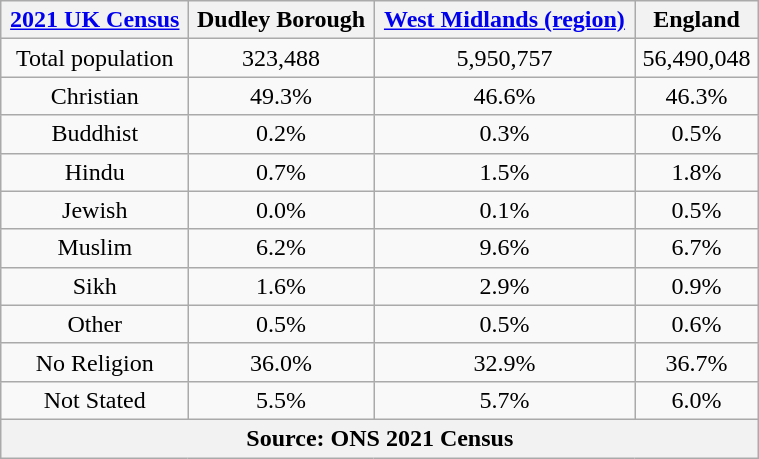<table class="wikitable" id="toc" style="float: right; margin-left: 1em; width: 40%; text-align:center" cellspacing="5">
<tr>
<th><a href='#'>2021 UK Census</a></th>
<th>Dudley Borough</th>
<th><a href='#'>West Midlands (region)</a></th>
<th>England</th>
</tr>
<tr>
<td>Total population</td>
<td>323,488</td>
<td>5,950,757</td>
<td>56,490,048</td>
</tr>
<tr>
<td>Christian</td>
<td>49.3%</td>
<td>46.6%</td>
<td>46.3%</td>
</tr>
<tr>
<td>Buddhist</td>
<td>0.2%</td>
<td>0.3%</td>
<td>0.5%</td>
</tr>
<tr>
<td>Hindu</td>
<td>0.7%</td>
<td>1.5%</td>
<td>1.8%</td>
</tr>
<tr>
<td>Jewish</td>
<td>0.0%</td>
<td>0.1%</td>
<td>0.5%</td>
</tr>
<tr>
<td>Muslim</td>
<td>6.2%</td>
<td>9.6%</td>
<td>6.7%</td>
</tr>
<tr>
<td>Sikh</td>
<td>1.6%</td>
<td>2.9%</td>
<td>0.9%</td>
</tr>
<tr>
<td>Other</td>
<td>0.5%</td>
<td>0.5%</td>
<td>0.6%</td>
</tr>
<tr>
<td>No Religion</td>
<td>36.0%</td>
<td>32.9%</td>
<td>36.7%</td>
</tr>
<tr>
<td>Not Stated</td>
<td>5.5%</td>
<td>5.7%</td>
<td>6.0%</td>
</tr>
<tr>
<th colspan="4">Source: ONS 2021 Census</th>
</tr>
</table>
